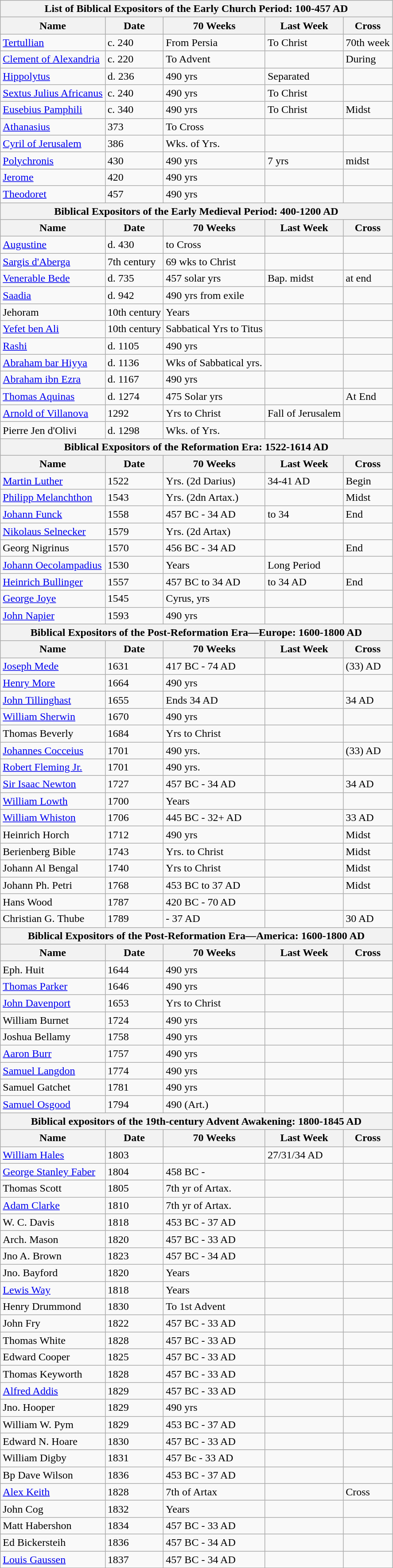<table class="wikitable">
<tr>
<th colspan=5>List of Biblical Expositors of the Early Church Period:  100-457 AD</th>
</tr>
<tr>
<th>Name</th>
<th>Date</th>
<th>70 Weeks</th>
<th>Last Week</th>
<th>Cross</th>
</tr>
<tr>
<td><a href='#'>Tertullian</a></td>
<td>c. 240</td>
<td>From Persia</td>
<td>To Christ</td>
<td>70th week</td>
</tr>
<tr>
<td><a href='#'>Clement of Alexandria</a></td>
<td>c. 220</td>
<td>To Advent</td>
<td></td>
<td>During</td>
</tr>
<tr>
<td><a href='#'>Hippolytus</a></td>
<td>d. 236</td>
<td>490 yrs</td>
<td>Separated</td>
<td></td>
</tr>
<tr>
<td><a href='#'>Sextus Julius Africanus</a></td>
<td>c. 240</td>
<td>490 yrs</td>
<td>To Christ</td>
<td></td>
</tr>
<tr>
<td><a href='#'>Eusebius Pamphili</a></td>
<td>c. 340</td>
<td>490 yrs</td>
<td>To Christ</td>
<td>Midst</td>
</tr>
<tr>
<td><a href='#'>Athanasius</a></td>
<td>373</td>
<td>To Cross</td>
<td></td>
<td></td>
</tr>
<tr>
<td><a href='#'>Cyril of Jerusalem</a></td>
<td>386</td>
<td>Wks. of Yrs.</td>
<td></td>
<td></td>
</tr>
<tr>
<td><a href='#'>Polychronis</a></td>
<td>430</td>
<td>490 yrs</td>
<td>7 yrs</td>
<td>midst</td>
</tr>
<tr>
<td><a href='#'>Jerome</a></td>
<td>420</td>
<td>490 yrs</td>
<td></td>
<td></td>
</tr>
<tr>
<td><a href='#'>Theodoret</a></td>
<td>457</td>
<td>490 yrs</td>
<td></td>
<td></td>
</tr>
<tr>
<th colspan=5>Biblical Expositors of the Early Medieval Period:  400-1200 AD</th>
</tr>
<tr>
<th>Name</th>
<th>Date</th>
<th>70 Weeks</th>
<th>Last Week</th>
<th>Cross</th>
</tr>
<tr>
<td><a href='#'>Augustine</a></td>
<td>d. 430</td>
<td>to Cross</td>
<td></td>
<td></td>
</tr>
<tr>
<td><a href='#'>Sargis d'Aberga</a></td>
<td>7th century</td>
<td>69 wks to Christ</td>
<td></td>
<td></td>
</tr>
<tr>
<td><a href='#'>Venerable Bede</a></td>
<td>d. 735</td>
<td>457 solar yrs</td>
<td>Bap. midst</td>
<td>at end</td>
</tr>
<tr>
<td><a href='#'>Saadia</a></td>
<td>d. 942</td>
<td>490 yrs from exile</td>
<td></td>
<td></td>
</tr>
<tr>
<td>Jehoram</td>
<td>10th century</td>
<td>Years</td>
<td></td>
<td></td>
</tr>
<tr>
<td><a href='#'>Yefet ben Ali</a></td>
<td>10th century</td>
<td>Sabbatical Yrs to Titus</td>
<td></td>
<td></td>
</tr>
<tr>
<td><a href='#'>Rashi</a></td>
<td>d. 1105</td>
<td>490 yrs</td>
<td></td>
<td></td>
</tr>
<tr>
<td><a href='#'>Abraham bar Hiyya</a></td>
<td>d. 1136</td>
<td>Wks of Sabbatical yrs.</td>
<td></td>
<td></td>
</tr>
<tr>
<td><a href='#'>Abraham ibn Ezra</a></td>
<td>d. 1167</td>
<td>490 yrs</td>
<td></td>
<td></td>
</tr>
<tr>
<td><a href='#'>Thomas Aquinas</a></td>
<td>d. 1274</td>
<td>475 Solar yrs</td>
<td></td>
<td>At End</td>
</tr>
<tr>
<td><a href='#'>Arnold of Villanova</a></td>
<td>1292</td>
<td>Yrs to Christ</td>
<td>Fall of Jerusalem</td>
<td></td>
</tr>
<tr>
<td>Pierre Jen d'Olivi</td>
<td>d. 1298</td>
<td>Wks. of Yrs.</td>
<td></td>
<td></td>
</tr>
<tr>
<th colspan=5>Biblical Expositors of the Reformation Era:  1522-1614 AD</th>
</tr>
<tr>
<th>Name</th>
<th>Date</th>
<th>70 Weeks</th>
<th>Last Week</th>
<th>Cross</th>
</tr>
<tr>
<td><a href='#'>Martin Luther</a></td>
<td>1522</td>
<td>Yrs. (2d Darius)</td>
<td>34-41 AD</td>
<td>Begin</td>
</tr>
<tr>
<td><a href='#'>Philipp Melanchthon</a></td>
<td>1543</td>
<td>Yrs. (2dn Artax.)</td>
<td></td>
<td>Midst</td>
</tr>
<tr>
<td><a href='#'>Johann Funck</a></td>
<td>1558</td>
<td>457 BC - 34 AD</td>
<td>to 34</td>
<td>End</td>
</tr>
<tr>
<td><a href='#'>Nikolaus Selnecker</a></td>
<td>1579</td>
<td>Yrs. (2d Artax)</td>
<td></td>
<td></td>
</tr>
<tr>
<td>Georg Nigrinus</td>
<td>1570</td>
<td>456 BC - 34 AD</td>
<td></td>
<td>End</td>
</tr>
<tr>
<td><a href='#'>Johann Oecolampadius</a></td>
<td>1530</td>
<td>Years</td>
<td>Long Period</td>
<td></td>
</tr>
<tr>
<td><a href='#'>Heinrich Bullinger</a></td>
<td>1557</td>
<td>457 BC to 34 AD</td>
<td>to 34 AD</td>
<td>End</td>
</tr>
<tr>
<td><a href='#'>George Joye</a></td>
<td>1545</td>
<td>Cyrus, yrs</td>
<td></td>
<td></td>
</tr>
<tr>
<td><a href='#'>John Napier</a></td>
<td>1593</td>
<td>490 yrs</td>
<td></td>
<td></td>
</tr>
<tr>
<th colspan=5>Biblical Expositors of the Post-Reformation Era—Europe:  1600-1800 AD</th>
</tr>
<tr>
<th>Name</th>
<th>Date</th>
<th>70 Weeks</th>
<th>Last Week</th>
<th>Cross</th>
</tr>
<tr>
<td><a href='#'>Joseph Mede</a></td>
<td>1631</td>
<td>417 BC - 74 AD</td>
<td></td>
<td>(33) AD</td>
</tr>
<tr>
<td><a href='#'>Henry More</a></td>
<td>1664</td>
<td>490 yrs</td>
<td></td>
<td></td>
</tr>
<tr>
<td><a href='#'>John Tillinghast</a></td>
<td>1655</td>
<td>Ends 34 AD</td>
<td></td>
<td>34 AD</td>
</tr>
<tr>
<td><a href='#'>William Sherwin</a></td>
<td>1670</td>
<td>490 yrs</td>
<td></td>
<td></td>
</tr>
<tr>
<td>Thomas Beverly</td>
<td>1684</td>
<td>Yrs to Christ</td>
<td></td>
<td></td>
</tr>
<tr>
<td><a href='#'>Johannes Cocceius</a></td>
<td>1701</td>
<td>490 yrs.</td>
<td></td>
<td>(33) AD</td>
</tr>
<tr>
<td><a href='#'>Robert Fleming Jr.</a></td>
<td>1701</td>
<td>490 yrs.</td>
<td></td>
<td></td>
</tr>
<tr>
<td><a href='#'>Sir Isaac Newton</a></td>
<td>1727</td>
<td>457 BC - 34 AD</td>
<td></td>
<td>34 AD</td>
</tr>
<tr>
<td><a href='#'>William Lowth</a></td>
<td>1700</td>
<td>Years</td>
<td></td>
<td></td>
</tr>
<tr>
<td><a href='#'>William Whiston</a></td>
<td>1706</td>
<td>445 BC - 32+ AD</td>
<td></td>
<td>33 AD</td>
</tr>
<tr>
<td>Heinrich Horch</td>
<td>1712</td>
<td>490 yrs</td>
<td></td>
<td>Midst</td>
</tr>
<tr>
<td>Berienberg Bible</td>
<td>1743</td>
<td>Yrs. to Christ</td>
<td></td>
<td>Midst</td>
</tr>
<tr>
<td>Johann Al Bengal</td>
<td>1740</td>
<td>Yrs to Christ</td>
<td></td>
<td>Midst</td>
</tr>
<tr>
<td>Johann Ph. Petri</td>
<td>1768</td>
<td>453 BC to 37 AD</td>
<td></td>
<td>Midst</td>
</tr>
<tr>
<td>Hans Wood</td>
<td>1787</td>
<td>420 BC - 70 AD</td>
<td></td>
<td></td>
</tr>
<tr>
<td>Christian G. Thube</td>
<td>1789</td>
<td>- 37 AD</td>
<td></td>
<td>30 AD</td>
</tr>
<tr>
<th colspan=5>Biblical Expositors of the Post-Reformation Era—America:  1600-1800 AD</th>
</tr>
<tr>
<th>Name</th>
<th>Date</th>
<th>70 Weeks</th>
<th>Last Week</th>
<th>Cross</th>
</tr>
<tr>
<td>Eph. Huit</td>
<td>1644</td>
<td>490 yrs</td>
<td></td>
<td></td>
</tr>
<tr>
<td><a href='#'>Thomas Parker</a></td>
<td>1646</td>
<td>490 yrs</td>
<td></td>
<td></td>
</tr>
<tr>
<td><a href='#'>John Davenport</a></td>
<td>1653</td>
<td>Yrs to Christ</td>
<td></td>
<td></td>
</tr>
<tr>
<td>William Burnet</td>
<td>1724</td>
<td>490 yrs</td>
<td></td>
<td></td>
</tr>
<tr>
<td>Joshua Bellamy</td>
<td>1758</td>
<td>490 yrs</td>
<td></td>
<td></td>
</tr>
<tr>
<td><a href='#'>Aaron Burr</a></td>
<td>1757</td>
<td>490 yrs</td>
<td></td>
<td></td>
</tr>
<tr>
<td><a href='#'>Samuel Langdon</a></td>
<td>1774</td>
<td>490 yrs</td>
<td></td>
<td></td>
</tr>
<tr>
<td>Samuel Gatchet</td>
<td>1781</td>
<td>490 yrs</td>
<td></td>
<td></td>
</tr>
<tr>
<td><a href='#'>Samuel Osgood</a></td>
<td>1794</td>
<td>490 (Art.)</td>
<td></td>
<td></td>
</tr>
<tr>
<th colspan=5>Biblical expositors of the 19th-century Advent Awakening:  1800-1845 AD</th>
</tr>
<tr>
<th>Name</th>
<th>Date</th>
<th>70 Weeks</th>
<th>Last Week</th>
<th>Cross</th>
</tr>
<tr>
<td><a href='#'>William Hales</a></td>
<td>1803</td>
<td></td>
<td>27/31/34  AD</td>
<td></td>
</tr>
<tr>
<td><a href='#'>George Stanley Faber</a></td>
<td>1804</td>
<td>458 BC -</td>
<td></td>
<td></td>
</tr>
<tr>
<td>Thomas Scott</td>
<td>1805</td>
<td>7th yr of Artax.</td>
<td></td>
<td></td>
</tr>
<tr>
<td><a href='#'>Adam Clarke</a></td>
<td>1810</td>
<td>7th yr of Artax.</td>
<td></td>
<td></td>
</tr>
<tr>
<td>W. C. Davis</td>
<td>1818</td>
<td>453 BC - 37 AD</td>
<td></td>
<td></td>
</tr>
<tr>
<td>Arch. Mason</td>
<td>1820</td>
<td>457 BC - 33 AD</td>
<td></td>
<td></td>
</tr>
<tr>
<td>Jno A. Brown</td>
<td>1823</td>
<td>457 BC - 34 AD</td>
<td></td>
<td></td>
</tr>
<tr>
<td>Jno. Bayford</td>
<td>1820</td>
<td>Years</td>
<td></td>
<td></td>
</tr>
<tr>
<td><a href='#'>Lewis Way</a></td>
<td>1818</td>
<td>Years</td>
<td></td>
<td></td>
</tr>
<tr>
<td>Henry Drummond</td>
<td>1830</td>
<td>To 1st Advent</td>
<td></td>
<td></td>
</tr>
<tr>
<td>John Fry</td>
<td>1822</td>
<td>457 BC - 33 AD</td>
<td></td>
<td></td>
</tr>
<tr>
<td>Thomas White</td>
<td>1828</td>
<td>457 BC - 33 AD</td>
<td></td>
<td></td>
</tr>
<tr>
<td>Edward Cooper</td>
<td>1825</td>
<td>457 BC - 33 AD</td>
<td></td>
<td></td>
</tr>
<tr>
<td>Thomas Keyworth</td>
<td>1828</td>
<td>457 BC - 33 AD</td>
<td></td>
<td></td>
</tr>
<tr>
<td><a href='#'>Alfred Addis</a></td>
<td>1829</td>
<td>457 BC - 33 AD</td>
<td></td>
<td></td>
</tr>
<tr>
<td>Jno. Hooper</td>
<td>1829</td>
<td>490 yrs</td>
<td></td>
<td></td>
</tr>
<tr>
<td>William W. Pym</td>
<td>1829</td>
<td>453 BC - 37 AD</td>
<td></td>
<td></td>
</tr>
<tr>
<td>Edward N. Hoare</td>
<td>1830</td>
<td>457 BC - 33 AD</td>
<td></td>
<td></td>
</tr>
<tr>
<td>William Digby</td>
<td>1831</td>
<td>457 Bc - 33 AD</td>
<td></td>
<td></td>
</tr>
<tr>
<td>Bp Dave Wilson</td>
<td>1836</td>
<td>453 BC - 37 AD</td>
<td></td>
<td></td>
</tr>
<tr>
<td><a href='#'>Alex Keith</a></td>
<td>1828</td>
<td>7th of Artax</td>
<td></td>
<td>Cross</td>
</tr>
<tr>
<td>John Cog</td>
<td>1832</td>
<td>Years</td>
<td></td>
<td></td>
</tr>
<tr>
<td>Matt Habershon</td>
<td>1834</td>
<td>457 BC - 33 AD</td>
<td></td>
<td></td>
</tr>
<tr>
<td>Ed Bickersteih</td>
<td>1836</td>
<td>457 BC - 34 AD</td>
<td></td>
<td></td>
</tr>
<tr>
<td><a href='#'>Louis Gaussen</a></td>
<td>1837</td>
<td>457 BC - 34 AD</td>
<td></td>
<td></td>
</tr>
</table>
